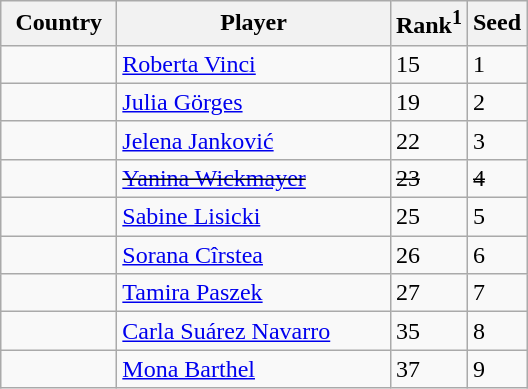<table class="sortable wikitable">
<tr>
<th width="70">Country</th>
<th width="175">Player</th>
<th>Rank<sup>1</sup></th>
<th>Seed</th>
</tr>
<tr>
<td></td>
<td><a href='#'>Roberta Vinci</a></td>
<td>15</td>
<td>1</td>
</tr>
<tr>
<td></td>
<td><a href='#'>Julia Görges</a></td>
<td>19</td>
<td>2</td>
</tr>
<tr>
<td></td>
<td><a href='#'>Jelena Janković</a></td>
<td>22</td>
<td>3</td>
</tr>
<tr>
<td><s></s></td>
<td><s><a href='#'>Yanina Wickmayer</a></s></td>
<td><s>23</s></td>
<td><s>4</s></td>
</tr>
<tr>
<td></td>
<td><a href='#'>Sabine Lisicki</a></td>
<td>25</td>
<td>5</td>
</tr>
<tr>
<td></td>
<td><a href='#'>Sorana Cîrstea</a></td>
<td>26</td>
<td>6</td>
</tr>
<tr>
<td></td>
<td><a href='#'>Tamira Paszek</a></td>
<td>27</td>
<td>7</td>
</tr>
<tr>
<td></td>
<td><a href='#'>Carla Suárez Navarro</a></td>
<td>35</td>
<td>8</td>
</tr>
<tr>
<td></td>
<td><a href='#'>Mona Barthel</a></td>
<td>37</td>
<td>9</td>
</tr>
</table>
